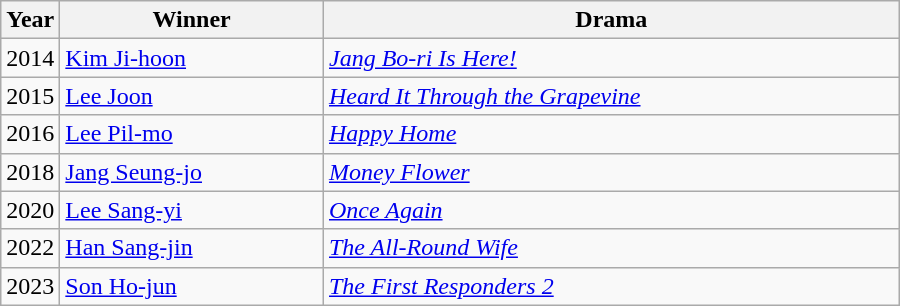<table class="wikitable" style="width:600px">
<tr>
<th width=10>Year</th>
<th>Winner</th>
<th>Drama</th>
</tr>
<tr>
<td>2014</td>
<td><a href='#'>Kim Ji-hoon</a></td>
<td><em><a href='#'>Jang Bo-ri Is Here!</a></em></td>
</tr>
<tr>
<td>2015</td>
<td><a href='#'>Lee Joon</a></td>
<td><em><a href='#'>Heard It Through the Grapevine</a></em></td>
</tr>
<tr>
<td>2016</td>
<td><a href='#'>Lee Pil-mo</a></td>
<td><em><a href='#'>Happy Home</a></em></td>
</tr>
<tr>
<td>2018</td>
<td><a href='#'>Jang Seung-jo</a></td>
<td><em><a href='#'>Money Flower</a></em></td>
</tr>
<tr>
<td>2020</td>
<td><a href='#'>Lee Sang-yi</a></td>
<td><em><a href='#'>Once Again</a></em></td>
</tr>
<tr>
<td>2022</td>
<td><a href='#'>Han Sang-jin</a></td>
<td><em><a href='#'>The All-Round Wife</a></em></td>
</tr>
<tr>
<td>2023</td>
<td><a href='#'>Son Ho-jun</a></td>
<td><em><a href='#'>The First Responders 2</a></em></td>
</tr>
</table>
